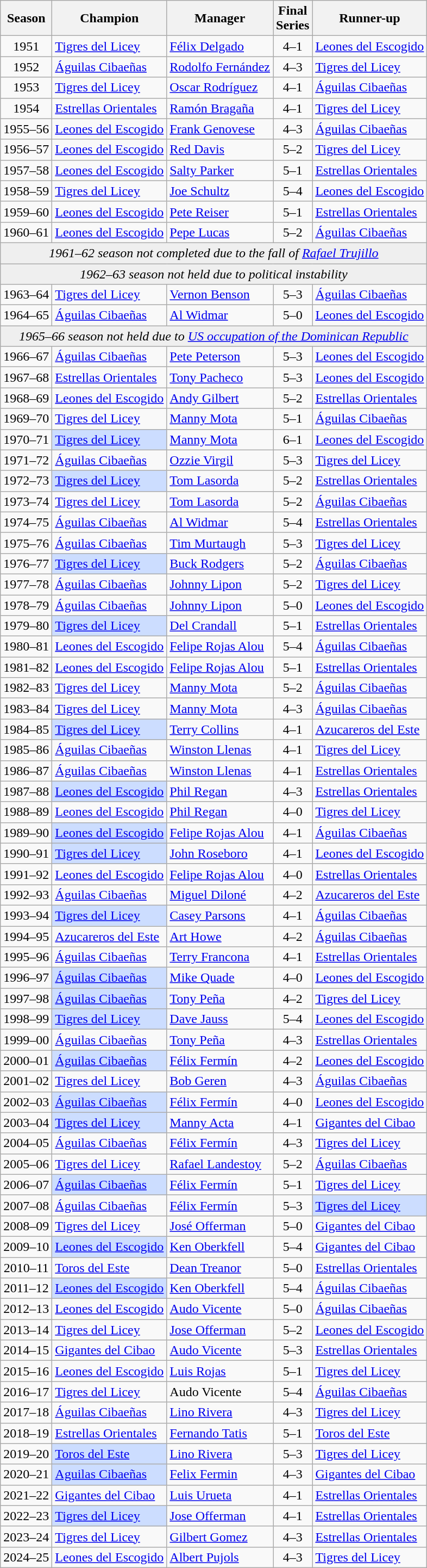<table class="wikitable sortable">
<tr>
<th>Season</th>
<th>Champion</th>
<th>Manager</th>
<th>Final<br>Series</th>
<th>Runner-up</th>
</tr>
<tr>
<td align="center">1951</td>
<td><a href='#'>Tigres del Licey</a></td>
<td><a href='#'>Félix Delgado</a></td>
<td align="center">4–1</td>
<td><a href='#'>Leones del Escogido</a></td>
</tr>
<tr>
<td align="center">1952</td>
<td><a href='#'>Águilas Cibaeñas</a></td>
<td><a href='#'>Rodolfo Fernández</a></td>
<td align="center">4–3</td>
<td><a href='#'>Tigres del Licey</a></td>
</tr>
<tr>
<td align="center">1953</td>
<td><a href='#'>Tigres del Licey</a></td>
<td><a href='#'>Oscar Rodríguez</a></td>
<td align="center">4–1</td>
<td><a href='#'>Águilas Cibaeñas</a></td>
</tr>
<tr>
<td align="center">1954</td>
<td><a href='#'>Estrellas Orientales</a></td>
<td><a href='#'>Ramón Bragaña</a></td>
<td align="center">4–1</td>
<td><a href='#'>Tigres del Licey</a></td>
</tr>
<tr>
<td align="center">1955–56</td>
<td><a href='#'>Leones del Escogido</a></td>
<td><a href='#'>Frank Genovese</a></td>
<td align="center">4–3</td>
<td><a href='#'>Águilas Cibaeñas</a></td>
</tr>
<tr>
<td align="center">1956–57</td>
<td><a href='#'>Leones del Escogido</a></td>
<td><a href='#'>Red Davis</a></td>
<td align="center">5–2</td>
<td><a href='#'>Tigres del Licey</a></td>
</tr>
<tr>
<td align="center">1957–58</td>
<td><a href='#'>Leones del Escogido</a></td>
<td><a href='#'>Salty Parker</a></td>
<td align="center">5–1</td>
<td><a href='#'>Estrellas Orientales</a></td>
</tr>
<tr>
<td align="center">1958–59</td>
<td><a href='#'>Tigres del Licey</a></td>
<td><a href='#'>Joe Schultz</a></td>
<td align="center">5–4</td>
<td><a href='#'>Leones del Escogido</a></td>
</tr>
<tr>
<td align="center">1959–60</td>
<td><a href='#'>Leones del Escogido</a></td>
<td><a href='#'>Pete Reiser</a></td>
<td align="center">5–1</td>
<td><a href='#'>Estrellas Orientales</a></td>
</tr>
<tr>
<td align="center">1960–61</td>
<td><a href='#'>Leones del Escogido</a></td>
<td><a href='#'>Pepe Lucas</a></td>
<td align="center">5–2</td>
<td><a href='#'>Águilas Cibaeñas</a></td>
</tr>
<tr bgcolor=#efefef>
<td colspan=5 style="text-align:center;"><em>1961–62 season not completed due to the fall of <a href='#'>Rafael Trujillo</a></em></td>
</tr>
<tr bgcolor=#efefef>
<td colspan=5 style="text-align:center;"><em>1962–63 season not held due to political instability</em></td>
</tr>
<tr>
<td align="center">1963–64</td>
<td><a href='#'>Tigres del Licey</a></td>
<td><a href='#'>Vernon Benson</a></td>
<td align="center">5–3</td>
<td><a href='#'>Águilas Cibaeñas</a></td>
</tr>
<tr>
<td align="center">1964–65</td>
<td><a href='#'>Águilas Cibaeñas</a></td>
<td><a href='#'>Al Widmar</a></td>
<td align="center">5–0</td>
<td><a href='#'>Leones del Escogido</a></td>
</tr>
<tr bgcolor=#efefef>
<td colspan=5 style="text-align:center;"><em>1965–66 season not held due to <a href='#'>US occupation of the Dominican Republic</a></em></td>
</tr>
<tr>
<td align="center">1966–67</td>
<td><a href='#'>Águilas Cibaeñas</a></td>
<td><a href='#'>Pete Peterson</a></td>
<td align="center">5–3</td>
<td><a href='#'>Leones del Escogido</a></td>
</tr>
<tr>
<td align="center">1967–68</td>
<td><a href='#'>Estrellas Orientales</a></td>
<td><a href='#'>Tony Pacheco</a></td>
<td align="center">5–3</td>
<td><a href='#'>Leones del Escogido</a></td>
</tr>
<tr>
<td align="center">1968–69</td>
<td><a href='#'>Leones del Escogido</a></td>
<td><a href='#'>Andy Gilbert</a></td>
<td align="center">5–2</td>
<td><a href='#'>Estrellas Orientales</a></td>
</tr>
<tr>
<td align="center">1969–70</td>
<td><a href='#'>Tigres del Licey</a></td>
<td><a href='#'>Manny Mota</a></td>
<td align="center">5–1</td>
<td><a href='#'>Águilas Cibaeñas</a></td>
</tr>
<tr>
<td align="center">1970–71</td>
<td bgcolor="#ccddff"><a href='#'>Tigres del Licey</a></td>
<td><a href='#'>Manny Mota</a></td>
<td align="center">6–1</td>
<td><a href='#'>Leones del Escogido</a></td>
</tr>
<tr>
<td align="center">1971–72</td>
<td><a href='#'>Águilas Cibaeñas</a></td>
<td><a href='#'>Ozzie Virgil</a></td>
<td align="center">5–3</td>
<td><a href='#'>Tigres del Licey</a></td>
</tr>
<tr>
<td align="center">1972–73</td>
<td bgcolor="#ccddff"><a href='#'>Tigres del Licey</a></td>
<td><a href='#'>Tom Lasorda</a></td>
<td align="center">5–2</td>
<td><a href='#'>Estrellas Orientales</a></td>
</tr>
<tr>
<td align="center">1973–74</td>
<td><a href='#'>Tigres del Licey</a></td>
<td><a href='#'>Tom Lasorda</a></td>
<td align="center">5–2</td>
<td><a href='#'>Águilas Cibaeñas</a></td>
</tr>
<tr>
<td align="center">1974–75</td>
<td><a href='#'>Águilas Cibaeñas</a></td>
<td><a href='#'>Al Widmar</a></td>
<td align="center">5–4</td>
<td><a href='#'>Estrellas Orientales</a></td>
</tr>
<tr>
<td align="center">1975–76</td>
<td><a href='#'>Águilas Cibaeñas</a></td>
<td><a href='#'>Tim Murtaugh</a></td>
<td align="center">5–3</td>
<td><a href='#'>Tigres del Licey</a></td>
</tr>
<tr>
<td align="center">1976–77</td>
<td bgcolor="#ccddff"><a href='#'>Tigres del Licey</a></td>
<td><a href='#'>Buck Rodgers</a></td>
<td align="center">5–2</td>
<td><a href='#'>Águilas Cibaeñas</a></td>
</tr>
<tr>
<td align="center">1977–78</td>
<td><a href='#'>Águilas Cibaeñas</a></td>
<td><a href='#'>Johnny Lipon</a></td>
<td align="center">5–2</td>
<td><a href='#'>Tigres del Licey</a></td>
</tr>
<tr>
<td align="center">1978–79</td>
<td><a href='#'>Águilas Cibaeñas</a></td>
<td><a href='#'>Johnny Lipon</a></td>
<td align="center">5–0</td>
<td><a href='#'>Leones del Escogido</a></td>
</tr>
<tr>
<td align="center">1979–80</td>
<td bgcolor="#ccddff"><a href='#'>Tigres del Licey</a></td>
<td><a href='#'>Del Crandall</a></td>
<td align="center">5–1</td>
<td><a href='#'>Estrellas Orientales</a></td>
</tr>
<tr>
<td align="center">1980–81</td>
<td><a href='#'>Leones del Escogido</a></td>
<td><a href='#'>Felipe Rojas Alou</a></td>
<td align="center">5–4</td>
<td><a href='#'>Águilas Cibaeñas</a></td>
</tr>
<tr>
<td align="center">1981–82</td>
<td><a href='#'>Leones del Escogido</a></td>
<td><a href='#'>Felipe Rojas Alou</a></td>
<td align="center">5–1</td>
<td><a href='#'>Estrellas Orientales</a></td>
</tr>
<tr>
<td align="center">1982–83</td>
<td><a href='#'>Tigres del Licey</a></td>
<td><a href='#'>Manny Mota</a></td>
<td align="center">5–2</td>
<td><a href='#'>Águilas Cibaeñas</a></td>
</tr>
<tr>
<td align="center">1983–84</td>
<td><a href='#'>Tigres del Licey</a></td>
<td><a href='#'>Manny Mota</a></td>
<td align="center">4–3</td>
<td><a href='#'>Águilas Cibaeñas</a></td>
</tr>
<tr>
<td align="center">1984–85</td>
<td bgcolor="#ccddff"><a href='#'>Tigres del Licey</a></td>
<td><a href='#'>Terry Collins</a></td>
<td align="center">4–1</td>
<td><a href='#'>Azucareros del Este</a></td>
</tr>
<tr>
<td align="center">1985–86</td>
<td><a href='#'>Águilas Cibaeñas</a></td>
<td><a href='#'>Winston Llenas</a></td>
<td align="center">4–1</td>
<td><a href='#'>Tigres del Licey</a></td>
</tr>
<tr>
<td align="center">1986–87</td>
<td><a href='#'>Águilas Cibaeñas</a></td>
<td><a href='#'>Winston Llenas</a></td>
<td align="center">4–1</td>
<td><a href='#'>Estrellas Orientales</a></td>
</tr>
<tr>
<td align="center">1987–88</td>
<td bgcolor="#ccddff"><a href='#'>Leones del Escogido</a></td>
<td><a href='#'>Phil Regan</a></td>
<td align="center">4–3</td>
<td><a href='#'>Estrellas Orientales</a></td>
</tr>
<tr>
<td align="center">1988–89</td>
<td><a href='#'>Leones del Escogido</a></td>
<td><a href='#'>Phil Regan</a></td>
<td align="center">4–0</td>
<td><a href='#'>Tigres del Licey</a></td>
</tr>
<tr>
<td align="center">1989–90</td>
<td bgcolor="#ccddff"><a href='#'>Leones del Escogido</a></td>
<td><a href='#'>Felipe Rojas Alou</a></td>
<td align="center">4–1</td>
<td><a href='#'>Águilas Cibaeñas</a></td>
</tr>
<tr>
<td align="center">1990–91</td>
<td bgcolor="#ccddff"><a href='#'>Tigres del Licey</a></td>
<td><a href='#'>John Roseboro</a></td>
<td align="center">4–1</td>
<td><a href='#'>Leones del Escogido</a></td>
</tr>
<tr>
<td align="center">1991–92</td>
<td><a href='#'>Leones del Escogido</a></td>
<td><a href='#'>Felipe Rojas Alou</a></td>
<td align="center">4–0</td>
<td><a href='#'>Estrellas Orientales</a></td>
</tr>
<tr>
<td align="center">1992–93</td>
<td><a href='#'>Águilas Cibaeñas</a></td>
<td><a href='#'>Miguel Diloné</a></td>
<td align="center">4–2</td>
<td><a href='#'>Azucareros del Este</a></td>
</tr>
<tr>
<td align="center">1993–94</td>
<td bgcolor="#ccddff"><a href='#'>Tigres del Licey</a></td>
<td><a href='#'>Casey Parsons</a></td>
<td align="center">4–1</td>
<td><a href='#'>Águilas Cibaeñas</a></td>
</tr>
<tr>
<td align="center">1994–95</td>
<td><a href='#'>Azucareros del Este</a></td>
<td><a href='#'>Art Howe</a></td>
<td align="center">4–2</td>
<td><a href='#'>Águilas Cibaeñas</a></td>
</tr>
<tr>
<td align="center">1995–96</td>
<td><a href='#'>Águilas Cibaeñas</a></td>
<td><a href='#'>Terry Francona</a></td>
<td align="center">4–1</td>
<td><a href='#'>Estrellas Orientales</a></td>
</tr>
<tr>
<td align="center">1996–97</td>
<td bgcolor="#ccddff"><a href='#'>Águilas Cibaeñas</a></td>
<td><a href='#'>Mike Quade</a></td>
<td align="center">4–0</td>
<td><a href='#'>Leones del Escogido</a></td>
</tr>
<tr>
<td align="center">1997–98</td>
<td bgcolor="#ccddff"><a href='#'>Águilas Cibaeñas</a></td>
<td><a href='#'>Tony Peña</a></td>
<td align="center">4–2</td>
<td><a href='#'>Tigres del Licey</a></td>
</tr>
<tr>
<td align="center">1998–99</td>
<td bgcolor="#ccddff"><a href='#'>Tigres del Licey</a></td>
<td><a href='#'>Dave Jauss</a></td>
<td align="center">5–4</td>
<td><a href='#'>Leones del Escogido</a></td>
</tr>
<tr>
<td align="center">1999–00</td>
<td><a href='#'>Águilas Cibaeñas</a></td>
<td><a href='#'>Tony Peña</a></td>
<td align="center">4–3</td>
<td><a href='#'>Estrellas Orientales</a></td>
</tr>
<tr>
<td align="center">2000–01</td>
<td bgcolor="#ccddff"><a href='#'>Águilas Cibaeñas</a></td>
<td><a href='#'>Félix Fermín</a></td>
<td align="center">4–2</td>
<td><a href='#'>Leones del Escogido</a></td>
</tr>
<tr>
<td align="center">2001–02</td>
<td><a href='#'>Tigres del Licey</a></td>
<td><a href='#'>Bob Geren</a></td>
<td align="center">4–3</td>
<td><a href='#'>Águilas Cibaeñas</a></td>
</tr>
<tr>
<td align="center">2002–03</td>
<td bgcolor="#ccddff"><a href='#'>Águilas Cibaeñas</a></td>
<td><a href='#'>Félix Fermín</a></td>
<td align="center">4–0</td>
<td><a href='#'>Leones del Escogido</a></td>
</tr>
<tr>
<td align="center">2003–04</td>
<td bgcolor="#ccddff"><a href='#'>Tigres del Licey</a></td>
<td><a href='#'>Manny Acta</a></td>
<td align="center">4–1</td>
<td><a href='#'>Gigantes del Cibao</a></td>
</tr>
<tr>
<td align="center">2004–05</td>
<td><a href='#'>Águilas Cibaeñas</a></td>
<td><a href='#'>Félix Fermín</a></td>
<td align="center">4–3</td>
<td><a href='#'>Tigres del Licey</a></td>
</tr>
<tr>
<td align="center">2005–06</td>
<td><a href='#'>Tigres del Licey</a></td>
<td><a href='#'>Rafael Landestoy</a></td>
<td align="center">5–2</td>
<td><a href='#'>Águilas Cibaeñas</a></td>
</tr>
<tr>
<td align="center">2006–07</td>
<td bgcolor="#ccddff"><a href='#'>Águilas Cibaeñas</a></td>
<td><a href='#'>Félix Fermín</a></td>
<td align="center">5–1</td>
<td><a href='#'>Tigres del Licey</a></td>
</tr>
<tr>
<td align="center">2007–08</td>
<td><a href='#'>Águilas Cibaeñas</a></td>
<td><a href='#'>Félix Fermín</a></td>
<td align="center">5–3</td>
<td bgcolor="#ccddff"><a href='#'>Tigres del Licey</a></td>
</tr>
<tr>
<td align="center">2008–09</td>
<td><a href='#'>Tigres del Licey</a></td>
<td><a href='#'>José Offerman</a></td>
<td align="center">5–0</td>
<td><a href='#'>Gigantes del Cibao</a></td>
</tr>
<tr>
<td align="center">2009–10</td>
<td bgcolor="#ccddff"><a href='#'>Leones del Escogido</a></td>
<td><a href='#'>Ken Oberkfell</a></td>
<td align="center">5–4</td>
<td><a href='#'>Gigantes del Cibao</a></td>
</tr>
<tr>
<td align="center">2010–11</td>
<td><a href='#'>Toros del Este</a></td>
<td><a href='#'>Dean Treanor</a></td>
<td align="center">5–0</td>
<td><a href='#'>Estrellas Orientales</a></td>
</tr>
<tr>
<td align="center">2011–12</td>
<td bgcolor="#ccddff"><a href='#'>Leones del Escogido</a></td>
<td><a href='#'>Ken Oberkfell</a></td>
<td align="center">5–4</td>
<td><a href='#'>Águilas Cibaeñas</a></td>
</tr>
<tr>
<td align="center">2012–13</td>
<td><a href='#'>Leones del Escogido</a></td>
<td><a href='#'>Audo Vicente</a></td>
<td align="center">5–0</td>
<td><a href='#'>Águilas Cibaeñas</a></td>
</tr>
<tr>
<td align="center">2013–14</td>
<td><a href='#'>Tigres del Licey</a></td>
<td><a href='#'>Jose Offerman</a></td>
<td align="center">5–2</td>
<td><a href='#'>Leones del Escogido</a></td>
</tr>
<tr>
<td align="center">2014–15</td>
<td><a href='#'>Gigantes del Cibao</a></td>
<td><a href='#'>Audo Vicente</a></td>
<td align="center">5–3</td>
<td><a href='#'>Estrellas Orientales</a></td>
</tr>
<tr>
<td align="center">2015–16</td>
<td><a href='#'>Leones del Escogido</a></td>
<td><a href='#'>Luis Rojas</a></td>
<td align="center">5–1</td>
<td><a href='#'>Tigres del Licey</a></td>
</tr>
<tr>
<td align="center">2016–17</td>
<td><a href='#'>Tigres del Licey</a></td>
<td>Audo Vicente</td>
<td align="center">5–4</td>
<td><a href='#'>Águilas Cibaeñas</a></td>
</tr>
<tr>
<td align="center">2017–18</td>
<td><a href='#'>Águilas Cibaeñas</a></td>
<td><a href='#'>Lino Rivera</a></td>
<td align="center">4–3</td>
<td><a href='#'>Tigres del Licey</a></td>
</tr>
<tr>
<td align="center">2018–19</td>
<td><a href='#'>Estrellas Orientales</a></td>
<td><a href='#'>Fernando Tatis</a></td>
<td align="center">5–1</td>
<td><a href='#'>Toros del Este</a></td>
</tr>
<tr>
<td align="center">2019–20</td>
<td bgcolor="#ccddff"><a href='#'>Toros del Este</a></td>
<td><a href='#'>Lino Rivera</a></td>
<td align="center">5–3</td>
<td><a href='#'>Tigres del Licey</a></td>
</tr>
<tr>
<td align="center">2020–21</td>
<td bgcolor="#ccddff"><a href='#'>Aguilas Cibaeñas</a></td>
<td><a href='#'>Felix Fermin</a></td>
<td align="center">4–3</td>
<td><a href='#'>Gigantes del Cibao</a></td>
</tr>
<tr>
<td align="center">2021–22</td>
<td><a href='#'>Gigantes del Cibao</a></td>
<td><a href='#'>Luis Urueta</a></td>
<td align="center">4–1</td>
<td><a href='#'>Estrellas Orientales</a></td>
</tr>
<tr>
<td align="center">2022–23</td>
<td bgcolor="#ccddff"><a href='#'>Tigres del Licey</a></td>
<td><a href='#'>Jose Offerman</a></td>
<td align="center">4–1</td>
<td><a href='#'>Estrellas Orientales</a></td>
</tr>
<tr>
<td align="center">2023–24</td>
<td><a href='#'>Tigres del Licey</a></td>
<td><a href='#'>Gilbert Gomez</a></td>
<td align="center">4–3</td>
<td><a href='#'>Estrellas Orientales</a></td>
</tr>
<tr>
<td align="center">2024–25</td>
<td><a href='#'>Leones del Escogido</a></td>
<td><a href='#'>Albert Pujols</a></td>
<td align="center">4–3</td>
<td><a href='#'>Tigres del Licey</a></td>
</tr>
</table>
